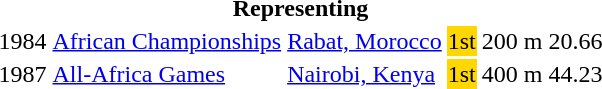<table>
<tr>
<th colspan="6">Representing </th>
</tr>
<tr>
<td>1984</td>
<td><a href='#'>African Championships</a></td>
<td><a href='#'>Rabat, Morocco</a></td>
<td bgcolor=gold>1st</td>
<td>200 m</td>
<td>20.66</td>
</tr>
<tr>
<td>1987</td>
<td><a href='#'>All-Africa Games</a></td>
<td><a href='#'>Nairobi, Kenya</a></td>
<td bgcolor=gold>1st</td>
<td>400 m</td>
<td>44.23</td>
</tr>
</table>
